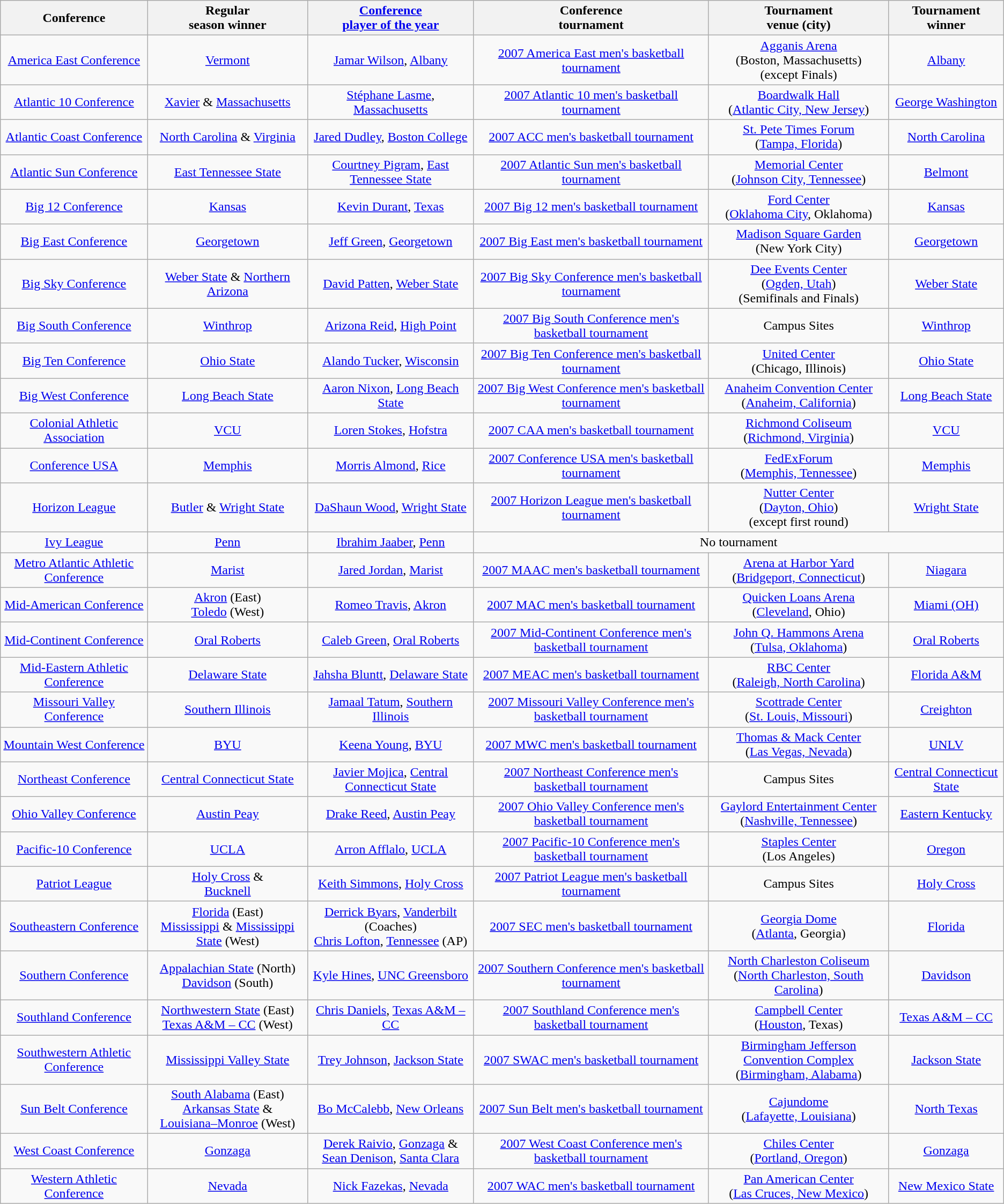<table class="wikitable" style="text-align:center;">
<tr>
<th>Conference</th>
<th>Regular <br> season winner</th>
<th><a href='#'>Conference <br> player of the year</a></th>
<th>Conference <br> tournament</th>
<th>Tournament <br> venue (city)</th>
<th>Tournament <br> winner</th>
</tr>
<tr>
<td><a href='#'>America East Conference</a></td>
<td><a href='#'>Vermont</a></td>
<td><a href='#'>Jamar Wilson</a>, <a href='#'>Albany</a></td>
<td><a href='#'>2007 America East men's basketball tournament</a></td>
<td><a href='#'>Agganis Arena</a><br>(Boston, Massachusetts)<br>(except Finals)</td>
<td><a href='#'>Albany</a></td>
</tr>
<tr>
<td><a href='#'>Atlantic 10 Conference</a></td>
<td><a href='#'>Xavier</a> & <a href='#'>Massachusetts</a></td>
<td><a href='#'>Stéphane Lasme</a>, <a href='#'>Massachusetts</a></td>
<td><a href='#'>2007 Atlantic 10 men's basketball tournament</a></td>
<td><a href='#'>Boardwalk Hall</a> <br>(<a href='#'>Atlantic City, New Jersey</a>)</td>
<td><a href='#'>George Washington</a></td>
</tr>
<tr>
<td><a href='#'>Atlantic Coast Conference</a></td>
<td><a href='#'>North Carolina</a> & <a href='#'>Virginia</a></td>
<td><a href='#'>Jared Dudley</a>, <a href='#'>Boston College</a></td>
<td><a href='#'>2007 ACC men's basketball tournament</a></td>
<td><a href='#'>St. Pete Times Forum</a><br>(<a href='#'>Tampa, Florida</a>)</td>
<td><a href='#'>North Carolina</a></td>
</tr>
<tr>
<td><a href='#'>Atlantic Sun Conference</a></td>
<td><a href='#'>East Tennessee State</a></td>
<td><a href='#'>Courtney Pigram</a>, <a href='#'>East Tennessee State</a></td>
<td><a href='#'>2007 Atlantic Sun men's basketball tournament</a></td>
<td><a href='#'>Memorial Center</a><br>(<a href='#'>Johnson City, Tennessee</a>)</td>
<td><a href='#'>Belmont</a></td>
</tr>
<tr>
<td><a href='#'>Big 12 Conference</a></td>
<td><a href='#'>Kansas</a></td>
<td><a href='#'>Kevin Durant</a>, <a href='#'>Texas</a></td>
<td><a href='#'>2007 Big 12 men's basketball tournament</a></td>
<td><a href='#'>Ford Center</a><br>(<a href='#'>Oklahoma City</a>, Oklahoma)</td>
<td><a href='#'>Kansas</a></td>
</tr>
<tr>
<td><a href='#'>Big East Conference</a></td>
<td><a href='#'>Georgetown</a></td>
<td><a href='#'>Jeff Green</a>, <a href='#'>Georgetown</a></td>
<td><a href='#'>2007 Big East men's basketball tournament</a></td>
<td><a href='#'>Madison Square Garden</a><br>(New York City)</td>
<td><a href='#'>Georgetown</a></td>
</tr>
<tr>
<td><a href='#'>Big Sky Conference</a></td>
<td><a href='#'>Weber State</a> & <a href='#'>Northern Arizona</a></td>
<td><a href='#'>David Patten</a>, <a href='#'>Weber State</a></td>
<td><a href='#'>2007 Big Sky Conference men's basketball tournament</a></td>
<td><a href='#'>Dee Events Center</a><br>(<a href='#'>Ogden, Utah</a>)<br>(Semifinals and Finals)</td>
<td><a href='#'>Weber State</a></td>
</tr>
<tr>
<td><a href='#'>Big South Conference</a></td>
<td><a href='#'>Winthrop</a></td>
<td><a href='#'>Arizona Reid</a>, <a href='#'>High Point</a></td>
<td><a href='#'>2007 Big South Conference men's basketball tournament</a></td>
<td>Campus Sites</td>
<td><a href='#'>Winthrop</a></td>
</tr>
<tr>
<td><a href='#'>Big Ten Conference</a></td>
<td><a href='#'>Ohio State</a></td>
<td><a href='#'>Alando Tucker</a>, <a href='#'>Wisconsin</a></td>
<td><a href='#'>2007 Big Ten Conference men's basketball tournament</a></td>
<td><a href='#'>United Center</a><br>(Chicago, Illinois)</td>
<td><a href='#'>Ohio State</a></td>
</tr>
<tr>
<td><a href='#'>Big West Conference</a></td>
<td><a href='#'>Long Beach State</a></td>
<td><a href='#'>Aaron Nixon</a>, <a href='#'>Long Beach State</a></td>
<td><a href='#'>2007 Big West Conference men's basketball tournament</a></td>
<td><a href='#'>Anaheim Convention Center</a><br>(<a href='#'>Anaheim, California</a>)</td>
<td><a href='#'>Long Beach State</a></td>
</tr>
<tr>
<td><a href='#'>Colonial Athletic Association</a></td>
<td><a href='#'>VCU</a></td>
<td><a href='#'>Loren Stokes</a>, <a href='#'>Hofstra</a></td>
<td><a href='#'>2007 CAA men's basketball tournament</a></td>
<td><a href='#'>Richmond Coliseum</a><br>(<a href='#'>Richmond, Virginia</a>)</td>
<td><a href='#'>VCU</a></td>
</tr>
<tr>
<td><a href='#'>Conference USA</a></td>
<td><a href='#'>Memphis</a></td>
<td><a href='#'>Morris Almond</a>, <a href='#'>Rice</a></td>
<td><a href='#'>2007 Conference USA men's basketball tournament</a></td>
<td><a href='#'>FedExForum</a><br>(<a href='#'>Memphis, Tennessee</a>)</td>
<td><a href='#'>Memphis</a></td>
</tr>
<tr>
<td><a href='#'>Horizon League</a></td>
<td><a href='#'>Butler</a> & <a href='#'>Wright State</a></td>
<td><a href='#'>DaShaun Wood</a>, <a href='#'>Wright State</a></td>
<td><a href='#'>2007 Horizon League men's basketball tournament</a></td>
<td><a href='#'>Nutter Center</a><br>(<a href='#'>Dayton, Ohio</a>)<br>(except first round)</td>
<td><a href='#'>Wright State</a></td>
</tr>
<tr>
<td><a href='#'>Ivy League</a></td>
<td><a href='#'>Penn</a></td>
<td><a href='#'>Ibrahim Jaaber</a>, <a href='#'>Penn</a></td>
<td colspan=3>No tournament</td>
</tr>
<tr>
<td><a href='#'>Metro Atlantic Athletic Conference</a></td>
<td><a href='#'>Marist</a></td>
<td><a href='#'>Jared Jordan</a>, <a href='#'>Marist</a></td>
<td><a href='#'>2007 MAAC men's basketball tournament</a></td>
<td><a href='#'>Arena at Harbor Yard</a><br>(<a href='#'>Bridgeport, Connecticut</a>)</td>
<td><a href='#'>Niagara</a></td>
</tr>
<tr>
<td><a href='#'>Mid-American Conference</a></td>
<td><a href='#'>Akron</a> (East)<br><a href='#'>Toledo</a> (West)</td>
<td><a href='#'>Romeo Travis</a>, <a href='#'>Akron</a></td>
<td><a href='#'>2007 MAC men's basketball tournament</a></td>
<td><a href='#'>Quicken Loans Arena</a><br>(<a href='#'>Cleveland</a>, Ohio)</td>
<td><a href='#'>Miami (OH)</a></td>
</tr>
<tr>
<td><a href='#'>Mid-Continent Conference</a></td>
<td><a href='#'>Oral Roberts</a></td>
<td><a href='#'>Caleb Green</a>, <a href='#'>Oral Roberts</a></td>
<td><a href='#'>2007 Mid-Continent Conference men's basketball tournament</a></td>
<td><a href='#'>John Q. Hammons Arena</a><br>(<a href='#'>Tulsa, Oklahoma</a>)</td>
<td><a href='#'>Oral Roberts</a></td>
</tr>
<tr>
<td><a href='#'>Mid-Eastern Athletic Conference</a></td>
<td><a href='#'>Delaware State</a></td>
<td><a href='#'>Jahsha Bluntt</a>, <a href='#'>Delaware State</a></td>
<td><a href='#'>2007 MEAC men's basketball tournament</a></td>
<td><a href='#'>RBC Center</a><br>(<a href='#'>Raleigh, North Carolina</a>)</td>
<td><a href='#'>Florida A&M</a></td>
</tr>
<tr>
<td><a href='#'>Missouri Valley Conference</a></td>
<td><a href='#'>Southern Illinois</a></td>
<td><a href='#'>Jamaal Tatum</a>, <a href='#'>Southern Illinois</a></td>
<td><a href='#'>2007 Missouri Valley Conference men's basketball tournament</a></td>
<td><a href='#'>Scottrade Center</a><br>(<a href='#'>St. Louis, Missouri</a>)</td>
<td><a href='#'>Creighton</a></td>
</tr>
<tr>
<td><a href='#'>Mountain West Conference</a></td>
<td><a href='#'>BYU</a></td>
<td><a href='#'>Keena Young</a>, <a href='#'>BYU</a></td>
<td><a href='#'>2007 MWC men's basketball tournament</a></td>
<td><a href='#'>Thomas & Mack Center</a><br>(<a href='#'>Las Vegas, Nevada</a>)</td>
<td><a href='#'>UNLV</a></td>
</tr>
<tr>
<td><a href='#'>Northeast Conference</a></td>
<td><a href='#'>Central Connecticut State</a></td>
<td><a href='#'>Javier Mojica</a>, <a href='#'>Central Connecticut State</a></td>
<td><a href='#'>2007 Northeast Conference men's basketball tournament</a></td>
<td>Campus Sites</td>
<td><a href='#'>Central Connecticut State</a></td>
</tr>
<tr>
<td><a href='#'>Ohio Valley Conference</a></td>
<td><a href='#'>Austin Peay</a></td>
<td><a href='#'>Drake Reed</a>, <a href='#'>Austin Peay</a></td>
<td><a href='#'>2007 Ohio Valley Conference men's basketball tournament</a></td>
<td><a href='#'>Gaylord Entertainment Center</a><br>(<a href='#'>Nashville, Tennessee</a>)</td>
<td><a href='#'>Eastern Kentucky</a></td>
</tr>
<tr>
<td><a href='#'>Pacific-10 Conference</a></td>
<td><a href='#'>UCLA</a></td>
<td><a href='#'>Arron Afflalo</a>, <a href='#'>UCLA</a></td>
<td><a href='#'>2007 Pacific-10 Conference men's basketball tournament</a></td>
<td><a href='#'>Staples Center</a><br>(Los Angeles)</td>
<td><a href='#'>Oregon</a></td>
</tr>
<tr>
<td><a href='#'>Patriot League</a></td>
<td><a href='#'>Holy Cross</a> &<br><a href='#'>Bucknell</a></td>
<td><a href='#'>Keith Simmons</a>, <a href='#'>Holy Cross</a></td>
<td><a href='#'>2007 Patriot League men's basketball tournament</a></td>
<td>Campus Sites</td>
<td><a href='#'>Holy Cross</a></td>
</tr>
<tr>
<td><a href='#'>Southeastern Conference</a></td>
<td><a href='#'>Florida</a> (East)<br><a href='#'>Mississippi</a> & <a href='#'>Mississippi State</a> (West)</td>
<td><a href='#'>Derrick Byars</a>, <a href='#'>Vanderbilt</a> (Coaches)<br><a href='#'>Chris Lofton</a>, <a href='#'>Tennessee</a> (AP)</td>
<td><a href='#'>2007 SEC men's basketball tournament</a></td>
<td><a href='#'>Georgia Dome</a><br>(<a href='#'>Atlanta</a>, Georgia)</td>
<td><a href='#'>Florida</a></td>
</tr>
<tr>
<td><a href='#'>Southern Conference</a></td>
<td><a href='#'>Appalachian State</a> (North)<br><a href='#'>Davidson</a> (South)</td>
<td><a href='#'>Kyle Hines</a>, <a href='#'>UNC Greensboro</a></td>
<td><a href='#'>2007 Southern Conference men's basketball tournament</a></td>
<td><a href='#'>North Charleston Coliseum</a><br>(<a href='#'>North Charleston, South Carolina</a>)</td>
<td><a href='#'>Davidson</a></td>
</tr>
<tr>
<td><a href='#'>Southland Conference</a></td>
<td><a href='#'>Northwestern State</a> (East)<br><a href='#'>Texas A&M – CC</a> (West)</td>
<td><a href='#'>Chris Daniels</a>, <a href='#'>Texas A&M – CC</a></td>
<td><a href='#'>2007 Southland Conference men's basketball tournament</a></td>
<td><a href='#'>Campbell Center</a><br>(<a href='#'>Houston</a>, Texas)</td>
<td><a href='#'>Texas A&M – CC</a></td>
</tr>
<tr>
<td><a href='#'>Southwestern Athletic Conference</a></td>
<td><a href='#'>Mississippi Valley State</a></td>
<td><a href='#'>Trey Johnson</a>, <a href='#'>Jackson State</a></td>
<td><a href='#'>2007 SWAC men's basketball tournament</a></td>
<td><a href='#'>Birmingham Jefferson Convention Complex</a><br>(<a href='#'>Birmingham, Alabama</a>)</td>
<td><a href='#'>Jackson State</a></td>
</tr>
<tr>
<td><a href='#'>Sun Belt Conference</a></td>
<td><a href='#'>South Alabama</a> (East)<br><a href='#'>Arkansas State</a> &<br><a href='#'>Louisiana–Monroe</a> (West)</td>
<td><a href='#'>Bo McCalebb</a>, <a href='#'>New Orleans</a></td>
<td><a href='#'>2007 Sun Belt men's basketball tournament</a></td>
<td><a href='#'>Cajundome</a><br>(<a href='#'>Lafayette, Louisiana</a>)</td>
<td><a href='#'>North Texas</a></td>
</tr>
<tr>
<td><a href='#'>West Coast Conference</a></td>
<td><a href='#'>Gonzaga</a></td>
<td><a href='#'>Derek Raivio</a>, <a href='#'>Gonzaga</a> &<br><a href='#'>Sean Denison</a>, <a href='#'>Santa Clara</a></td>
<td><a href='#'>2007 West Coast Conference men's basketball tournament</a></td>
<td><a href='#'>Chiles Center</a><br>(<a href='#'>Portland, Oregon</a>)</td>
<td><a href='#'>Gonzaga</a></td>
</tr>
<tr>
<td><a href='#'>Western Athletic Conference</a></td>
<td><a href='#'>Nevada</a></td>
<td><a href='#'>Nick Fazekas</a>, <a href='#'>Nevada</a></td>
<td><a href='#'>2007 WAC men's basketball tournament</a></td>
<td><a href='#'>Pan American Center</a><br>(<a href='#'>Las Cruces, New Mexico</a>)</td>
<td><a href='#'>New Mexico State</a></td>
</tr>
</table>
